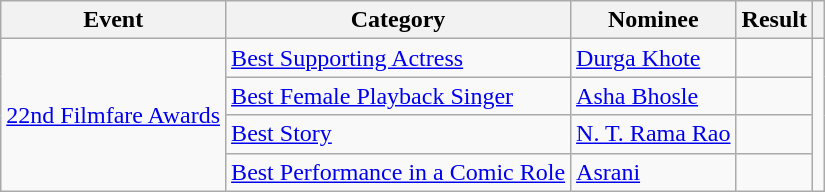<table class="wikitable">
<tr>
<th>Event</th>
<th>Category</th>
<th>Nominee</th>
<th>Result</th>
<th></th>
</tr>
<tr>
<td rowspan="4"><a href='#'>22nd Filmfare Awards</a></td>
<td><a href='#'>Best Supporting Actress</a></td>
<td><a href='#'>Durga Khote</a></td>
<td></td>
<td rowspan="4" style="text-align: center;"><br></td>
</tr>
<tr>
<td><a href='#'>Best Female Playback Singer</a></td>
<td><a href='#'>Asha Bhosle</a></td>
<td></td>
</tr>
<tr>
<td><a href='#'>Best Story</a></td>
<td><a href='#'>N. T. Rama Rao</a></td>
<td></td>
</tr>
<tr>
<td><a href='#'>Best Performance in a Comic Role</a></td>
<td><a href='#'>Asrani</a></td>
<td></td>
</tr>
</table>
